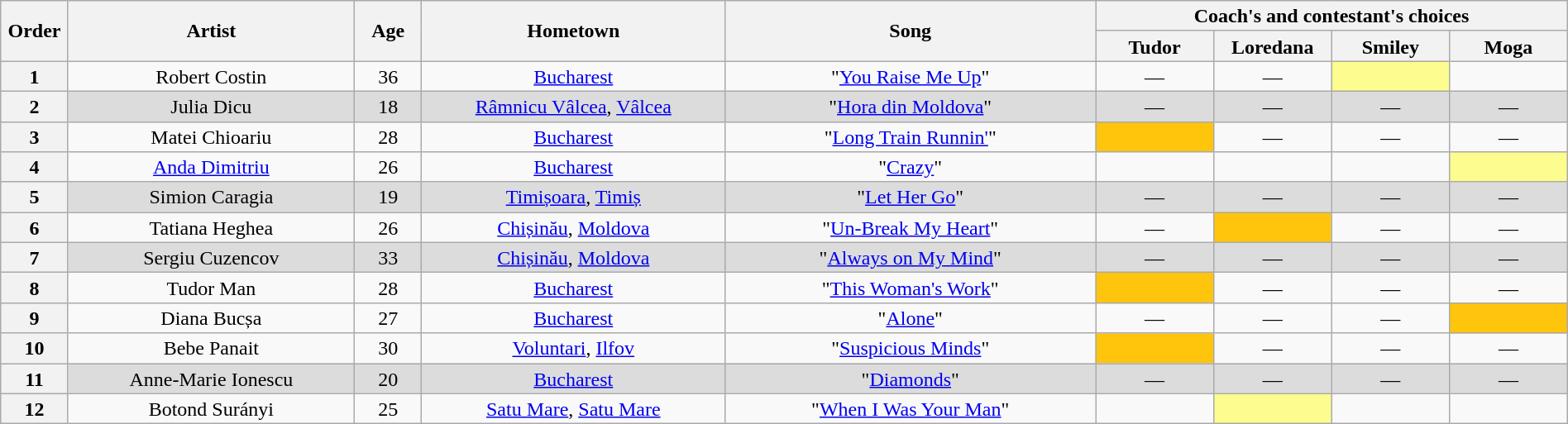<table class="wikitable" style="text-align:center; line-height:17px; width:100%;">
<tr>
<th scope="col" rowspan="2" style="width:04%;">Order</th>
<th scope="col" rowspan="2" style="width:17%;">Artist</th>
<th scope="col" rowspan="2" style="width:04%;">Age</th>
<th scope="col" rowspan="2" style="width:18%;">Hometown</th>
<th scope="col" rowspan="2" style="width:22%;">Song</th>
<th scope="col" colspan="4" style="width:24%;">Coach's and contestant's choices</th>
</tr>
<tr>
<th style="width:07%;">Tudor</th>
<th style="width:07%;">Loredana</th>
<th style="width:07%;">Smiley</th>
<th style="width:07%;">Moga</th>
</tr>
<tr>
<th>1</th>
<td>Robert Costin</td>
<td>36</td>
<td><a href='#'>Bucharest</a></td>
<td>"<a href='#'>You Raise Me Up</a>"</td>
<td>—</td>
<td>—</td>
<td style="background:#FDFC8F;"><strong></strong></td>
<td><strong></strong></td>
</tr>
<tr style="background:#DCDCDC;">
<th>2</th>
<td>Julia Dicu</td>
<td>18</td>
<td><a href='#'>Râmnicu Vâlcea</a>, <a href='#'>Vâlcea</a></td>
<td>"<a href='#'>Hora din Moldova</a>"</td>
<td>—</td>
<td>—</td>
<td>—</td>
<td>—</td>
</tr>
<tr>
<th>3</th>
<td>Matei Chioariu</td>
<td>28</td>
<td><a href='#'>Bucharest</a></td>
<td>"<a href='#'>Long Train Runnin'</a>"</td>
<td style="background:#FFC40C;"><strong></strong></td>
<td>—</td>
<td>—</td>
<td>—</td>
</tr>
<tr>
<th>4</th>
<td><a href='#'>Anda Dimitriu</a></td>
<td>26</td>
<td><a href='#'>Bucharest</a></td>
<td>"<a href='#'>Crazy</a>"</td>
<td><strong></strong></td>
<td><strong></strong></td>
<td><strong></strong></td>
<td style="background:#FDFC8F;"><strong></strong></td>
</tr>
<tr style="background:#DCDCDC;">
<th>5</th>
<td>Simion Caragia</td>
<td>19</td>
<td><a href='#'>Timișoara</a>, <a href='#'>Timiș</a></td>
<td>"<a href='#'>Let Her Go</a>"</td>
<td>—</td>
<td>—</td>
<td>—</td>
<td>—</td>
</tr>
<tr>
<th>6</th>
<td>Tatiana Heghea</td>
<td>26</td>
<td><a href='#'>Chișinău</a>, <a href='#'>Moldova</a></td>
<td>"<a href='#'>Un-Break My Heart</a>"</td>
<td>—</td>
<td style="background:#FFC40C;"><strong></strong></td>
<td>—</td>
<td>—</td>
</tr>
<tr style="background:#DCDCDC;">
<th>7</th>
<td>Sergiu Cuzencov</td>
<td>33</td>
<td><a href='#'>Chișinău</a>, <a href='#'>Moldova</a></td>
<td>"<a href='#'>Always on My Mind</a>"</td>
<td>—</td>
<td>—</td>
<td>—</td>
<td>—</td>
</tr>
<tr>
<th>8</th>
<td>Tudor Man</td>
<td>28</td>
<td><a href='#'>Bucharest</a></td>
<td>"<a href='#'>This Woman's Work</a>"</td>
<td style="background:#FFC40C;"><strong></strong></td>
<td>—</td>
<td>—</td>
<td>—</td>
</tr>
<tr>
<th>9</th>
<td>Diana Bucșa</td>
<td>27</td>
<td><a href='#'>Bucharest</a></td>
<td>"<a href='#'>Alone</a>"</td>
<td>—</td>
<td>—</td>
<td>—</td>
<td style="background:#FFC40C;"><strong></strong></td>
</tr>
<tr>
<th>10</th>
<td>Bebe Panait</td>
<td>30</td>
<td><a href='#'>Voluntari</a>, <a href='#'>Ilfov</a></td>
<td>"<a href='#'>Suspicious Minds</a>"</td>
<td style="background:#FFC40C;"><strong></strong></td>
<td>—</td>
<td>—</td>
<td>—</td>
</tr>
<tr style="background:#DCDCDC;">
<th>11</th>
<td>Anne-Marie Ionescu</td>
<td>20</td>
<td><a href='#'>Bucharest</a></td>
<td>"<a href='#'>Diamonds</a>"</td>
<td>—</td>
<td>—</td>
<td>—</td>
<td>—</td>
</tr>
<tr>
<th>12</th>
<td>Botond Surányi</td>
<td>25</td>
<td><a href='#'>Satu Mare</a>, <a href='#'>Satu Mare</a></td>
<td>"<a href='#'>When I Was Your Man</a>"</td>
<td><strong></strong></td>
<td style="background:#FDFC8F;"><strong></strong></td>
<td><strong></strong></td>
<td><strong></strong></td>
</tr>
</table>
